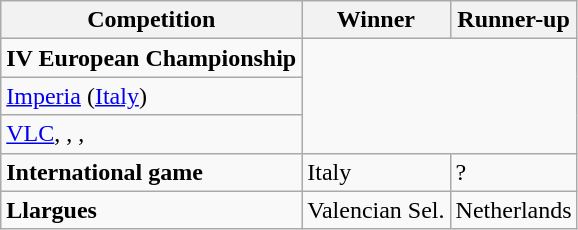<table class="wikitable">
<tr>
<th><strong>Competition</strong></th>
<th><strong>Winner</strong></th>
<th><strong>Runner-up</strong></th>
</tr>
<tr>
<td rowspan=1><strong>IV European Championship</strong></td>
</tr>
<tr>
<td rowspan=1><a href='#'>Imperia</a> (<a href='#'>Italy</a>)</td>
</tr>
<tr>
<td rowspan=1> <a href='#'>VLC</a>, , , </td>
</tr>
<tr>
<td rowspan=1><strong>International game</strong></td>
<td>Italy</td>
<td>?</td>
</tr>
<tr>
<td rowspan=1><strong>Llargues</strong></td>
<td>Valencian Sel.</td>
<td>Netherlands</td>
</tr>
</table>
